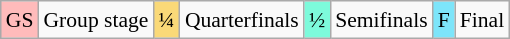<table class="wikitable" style="margin:0.5em auto; font-size:90%; line-height:1.25em;">
<tr>
<td style="background-color:#FFBBBB; text-align:center;">GS</td>
<td>Group stage</td>
<td style="background-color:#FAD978; text-align:center;">¼</td>
<td>Quarterfinals</td>
<td style="background-color:#7DFADB; text-align:center;">½</td>
<td>Semifinals</td>
<td style="background-color:#7DE5FA; text-align:center;">F</td>
<td>Final</td>
</tr>
</table>
